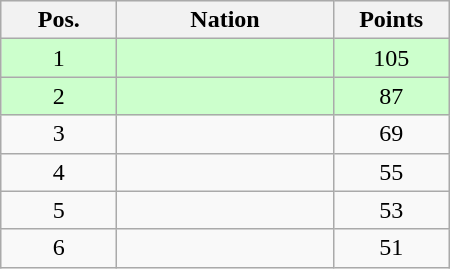<table class="wikitable gauche" cellspacing="1" style="width:300px;">
<tr style="background:#efefef; text-align:center;">
<th style="width:70px;">Pos.</th>
<th>Nation</th>
<th style="width:70px;">Points</th>
</tr>
<tr style="vertical-align:top; text-align:center; background:#ccffcc;">
<td>1</td>
<td style="text-align:left;"></td>
<td>105</td>
</tr>
<tr style="vertical-align:top; text-align:center; background:#ccffcc;">
<td>2</td>
<td style="text-align:left;"></td>
<td>87</td>
</tr>
<tr style="vertical-align:top; text-align:center;">
<td>3</td>
<td style="text-align:left;"></td>
<td>69</td>
</tr>
<tr style="vertical-align:top; text-align:center;">
<td>4</td>
<td style="text-align:left;"></td>
<td>55</td>
</tr>
<tr style="vertical-align:top; text-align:center;">
<td>5</td>
<td style="text-align:left;"></td>
<td>53</td>
</tr>
<tr style="vertical-align:top; text-align:center;">
<td>6</td>
<td style="text-align:left;"></td>
<td>51</td>
</tr>
</table>
